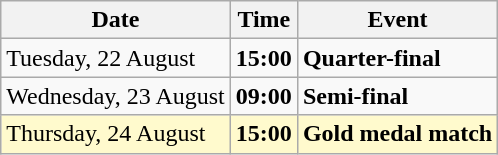<table class = "wikitable">
<tr>
<th>Date</th>
<th>Time</th>
<th>Event</th>
</tr>
<tr>
<td>Tuesday, 22 August</td>
<td><strong>15:00</strong></td>
<td><strong>Quarter-final</strong></td>
</tr>
<tr>
<td>Wednesday, 23 August</td>
<td><strong>09:00</strong></td>
<td><strong>Semi-final</strong></td>
</tr>
<tr style="background-color:lemonchiffon;">
<td>Thursday, 24 August</td>
<td><strong>15:00</strong></td>
<td><strong>Gold medal match</strong></td>
</tr>
</table>
